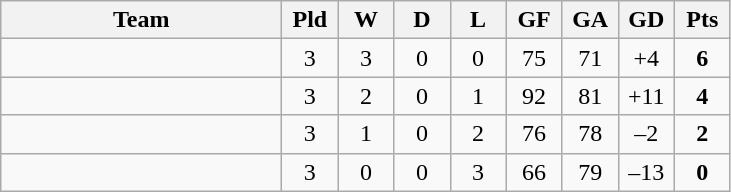<table class="wikitable" style="text-align: center;">
<tr>
<th width="180">Team</th>
<th width="30">Pld</th>
<th width="30">W</th>
<th width="30">D</th>
<th width="30">L</th>
<th width="30">GF</th>
<th width="30">GA</th>
<th width="30">GD</th>
<th width="30">Pts</th>
</tr>
<tr>
<td align="left"></td>
<td>3</td>
<td>3</td>
<td>0</td>
<td>0</td>
<td>75</td>
<td>71</td>
<td>+4</td>
<td><strong>6</strong></td>
</tr>
<tr>
<td align="left"></td>
<td>3</td>
<td>2</td>
<td>0</td>
<td>1</td>
<td>92</td>
<td>81</td>
<td>+11</td>
<td><strong>4</strong></td>
</tr>
<tr>
<td align="left"></td>
<td>3</td>
<td>1</td>
<td>0</td>
<td>2</td>
<td>76</td>
<td>78</td>
<td>–2</td>
<td><strong>2</strong></td>
</tr>
<tr>
<td align="left"></td>
<td>3</td>
<td>0</td>
<td>0</td>
<td>3</td>
<td>66</td>
<td>79</td>
<td>–13</td>
<td><strong>0</strong></td>
</tr>
</table>
